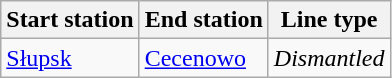<table class="wikitable">
<tr>
<th>Start station</th>
<th>End station</th>
<th>Line type</th>
</tr>
<tr>
<td><a href='#'>Słupsk</a></td>
<td><a href='#'>Cecenowo</a></td>
<td><em>Dismantled</em></td>
</tr>
</table>
